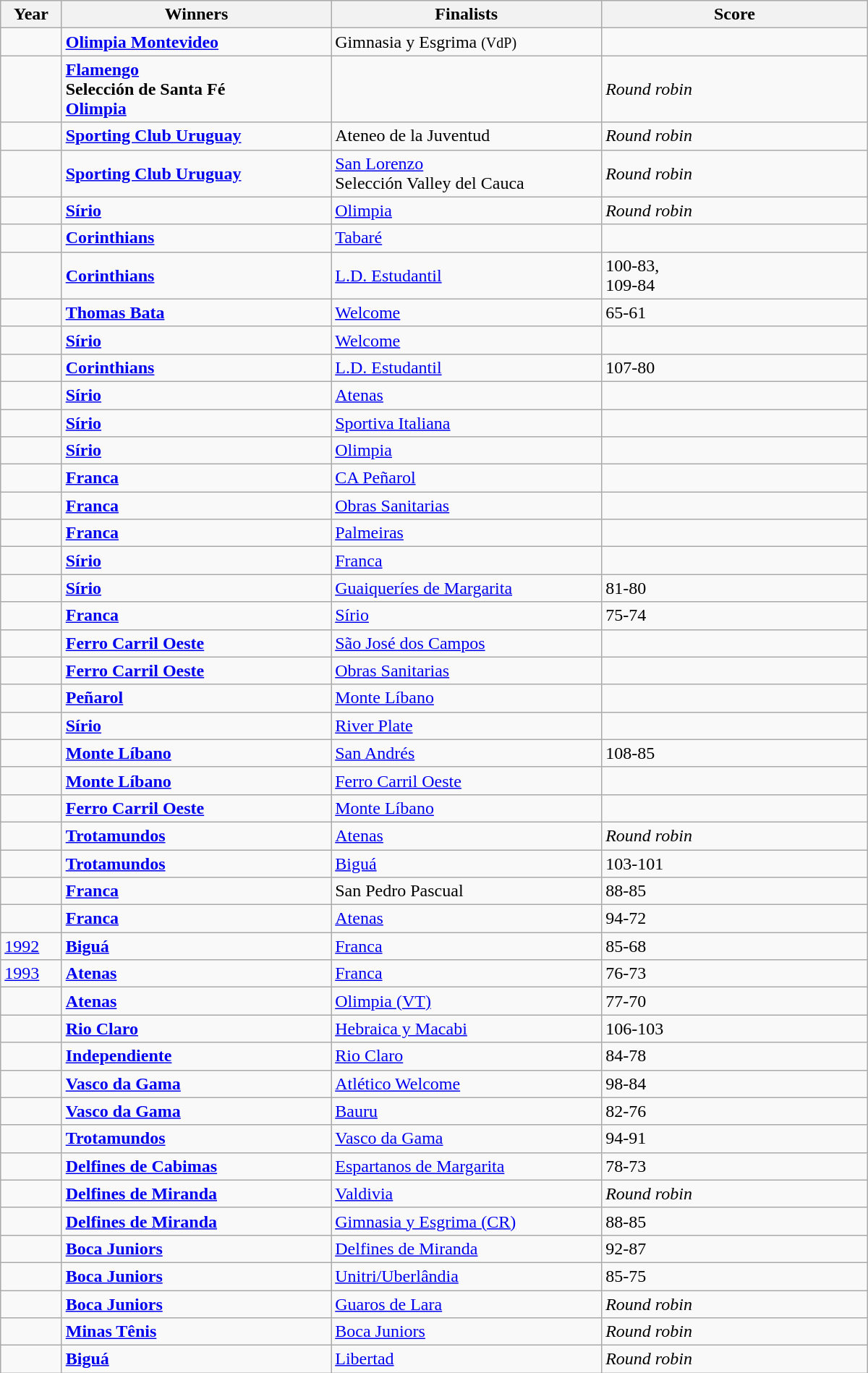<table class="wikitable sortable" style="text-align:left" width="800">
<tr>
<th width=50px>Year</th>
<th width=250px>Winners</th>
<th width=250px>Finalists</th>
<th width=250px>Score</th>
</tr>
<tr>
<td></td>
<td> <strong><a href='#'>Olimpia Montevideo</a></strong></td>
<td> Gimnasia y Esgrima <small>(VdP)</small></td>
<td></td>
</tr>
<tr>
<td></td>
<td> <strong><a href='#'>Flamengo</a></strong><br> <strong>Selección de Santa Fé</strong><br> <strong><a href='#'>Olimpia</a></strong></td>
<td></td>
<td><em>Round robin</em></td>
</tr>
<tr>
<td></td>
<td> <strong><a href='#'>Sporting Club Uruguay</a></strong></td>
<td> Ateneo de la Juventud</td>
<td><em>Round robin</em></td>
</tr>
<tr>
<td></td>
<td> <strong><a href='#'>Sporting Club Uruguay</a></strong></td>
<td> <a href='#'>San Lorenzo</a><br> Selección Valley del Cauca</td>
<td><em>Round robin</em></td>
</tr>
<tr>
<td></td>
<td> <strong><a href='#'>Sírio</a></strong></td>
<td> <a href='#'>Olimpia</a></td>
<td><em>Round robin</em></td>
</tr>
<tr>
<td></td>
<td> <strong><a href='#'>Corinthians</a></strong></td>
<td> <a href='#'>Tabaré</a></td>
<td></td>
</tr>
<tr>
<td></td>
<td> <strong><a href='#'>Corinthians</a></strong></td>
<td> <a href='#'>L.D. Estudantil</a></td>
<td>100-83,<br>109-84</td>
</tr>
<tr>
<td></td>
<td> <strong><a href='#'>Thomas Bata</a></strong></td>
<td> <a href='#'>Welcome</a></td>
<td>65-61</td>
</tr>
<tr>
<td></td>
<td> <strong><a href='#'>Sírio</a></strong></td>
<td> <a href='#'>Welcome</a></td>
<td></td>
</tr>
<tr>
<td></td>
<td> <strong><a href='#'>Corinthians</a></strong></td>
<td> <a href='#'>L.D. Estudantil</a></td>
<td>107-80</td>
</tr>
<tr>
<td></td>
<td> <strong><a href='#'>Sírio</a></strong></td>
<td> <a href='#'>Atenas</a></td>
<td></td>
</tr>
<tr>
<td></td>
<td> <strong><a href='#'>Sírio</a></strong></td>
<td> <a href='#'>Sportiva Italiana</a></td>
<td></td>
</tr>
<tr>
<td></td>
<td> <strong><a href='#'>Sírio</a></strong></td>
<td> <a href='#'>Olimpia</a></td>
<td></td>
</tr>
<tr>
<td></td>
<td> <strong><a href='#'>Franca</a></strong></td>
<td> <a href='#'>CA Peñarol</a></td>
</tr>
<tr>
<td></td>
<td> <strong><a href='#'>Franca</a></strong></td>
<td> <a href='#'>Obras Sanitarias</a></td>
<td></td>
</tr>
<tr>
<td></td>
<td> <strong><a href='#'>Franca</a></strong></td>
<td> <a href='#'>Palmeiras</a></td>
</tr>
<tr>
<td></td>
<td> <strong><a href='#'>Sírio</a></strong></td>
<td> <a href='#'>Franca</a></td>
<td></td>
</tr>
<tr>
<td></td>
<td> <strong><a href='#'>Sírio</a></strong></td>
<td> <a href='#'>Guaiqueríes de Margarita</a></td>
<td>81-80</td>
</tr>
<tr>
<td></td>
<td> <strong><a href='#'>Franca</a></strong></td>
<td> <a href='#'>Sírio</a></td>
<td>75-74</td>
</tr>
<tr>
<td></td>
<td> <strong><a href='#'>Ferro Carril Oeste</a></strong></td>
<td> <a href='#'>São José dos Campos</a></td>
</tr>
<tr>
<td></td>
<td> <strong><a href='#'>Ferro Carril Oeste</a></strong></td>
<td> <a href='#'>Obras Sanitarias</a></td>
<td></td>
</tr>
<tr>
<td></td>
<td> <strong><a href='#'>Peñarol</a></strong></td>
<td> <a href='#'>Monte Líbano</a></td>
</tr>
<tr>
<td></td>
<td> <strong><a href='#'>Sírio</a></strong></td>
<td> <a href='#'>River Plate</a></td>
<td></td>
</tr>
<tr>
<td></td>
<td> <strong><a href='#'>Monte Líbano</a></strong></td>
<td> <a href='#'>San Andrés</a></td>
<td>108-85</td>
</tr>
<tr>
<td></td>
<td> <strong><a href='#'>Monte Líbano</a></strong></td>
<td> <a href='#'>Ferro Carril Oeste</a></td>
<td></td>
</tr>
<tr>
<td></td>
<td> <strong><a href='#'>Ferro Carril Oeste</a></strong></td>
<td> <a href='#'>Monte Líbano</a></td>
<td></td>
</tr>
<tr>
<td></td>
<td> <strong><a href='#'>Trotamundos</a></strong></td>
<td> <a href='#'>Atenas</a></td>
<td><em> Round robin</em></td>
</tr>
<tr>
<td></td>
<td> <strong><a href='#'>Trotamundos</a></strong></td>
<td> <a href='#'>Biguá</a></td>
<td>103-101</td>
</tr>
<tr>
<td></td>
<td> <strong><a href='#'>Franca</a></strong></td>
<td> San Pedro Pascual</td>
<td>88-85</td>
</tr>
<tr>
<td></td>
<td> <strong><a href='#'>Franca</a></strong></td>
<td> <a href='#'>Atenas</a></td>
<td>94-72</td>
</tr>
<tr>
<td {{center><a href='#'>1992</a></td>
<td> <strong><a href='#'>Biguá</a></strong></td>
<td> <a href='#'>Franca</a></td>
<td>85-68</td>
</tr>
<tr>
<td {{center><a href='#'>1993</a></td>
<td> <strong><a href='#'>Atenas</a></strong></td>
<td> <a href='#'>Franca</a></td>
<td>76-73</td>
</tr>
<tr>
<td></td>
<td> <strong><a href='#'>Atenas</a></strong></td>
<td> <a href='#'>Olimpia (VT)</a></td>
<td>77-70</td>
</tr>
<tr>
<td></td>
<td> <strong><a href='#'>Rio Claro</a></strong></td>
<td> <a href='#'>Hebraica y Macabi</a></td>
<td>106-103</td>
</tr>
<tr>
<td></td>
<td> <strong><a href='#'>Independiente</a></strong></td>
<td> <a href='#'>Rio Claro</a></td>
<td>84-78</td>
</tr>
<tr>
<td></td>
<td> <strong><a href='#'>Vasco da Gama</a></strong></td>
<td> <a href='#'>Atlético Welcome</a></td>
<td>98-84</td>
</tr>
<tr>
<td></td>
<td> <strong><a href='#'>Vasco da Gama</a></strong></td>
<td> <a href='#'>Bauru</a></td>
<td>82-76</td>
</tr>
<tr>
<td></td>
<td> <strong><a href='#'>Trotamundos</a></strong></td>
<td> <a href='#'>Vasco da Gama</a></td>
<td>94-91</td>
</tr>
<tr>
<td></td>
<td> <strong><a href='#'>Delfines de Cabimas</a></strong></td>
<td> <a href='#'>Espartanos de Margarita</a></td>
<td>78-73</td>
</tr>
<tr>
<td></td>
<td> <strong><a href='#'>Delfines de Miranda</a></strong></td>
<td> <a href='#'>Valdivia</a></td>
<td><em> Round robin</em></td>
</tr>
<tr>
<td></td>
<td> <strong><a href='#'>Delfines de Miranda</a></strong></td>
<td> <a href='#'>Gimnasia y Esgrima (CR)</a></td>
<td>88-85</td>
</tr>
<tr>
<td></td>
<td> <strong><a href='#'>Boca Juniors</a></strong></td>
<td> <a href='#'>Delfines de Miranda</a></td>
<td>92-87</td>
</tr>
<tr>
<td></td>
<td> <strong><a href='#'>Boca Juniors</a></strong></td>
<td> <a href='#'>Unitri/Uberlândia</a></td>
<td>85-75</td>
</tr>
<tr>
<td></td>
<td> <strong><a href='#'>Boca Juniors</a></strong></td>
<td> <a href='#'>Guaros de Lara</a></td>
<td><em> Round robin</em></td>
</tr>
<tr>
<td></td>
<td> <strong><a href='#'>Minas Tênis</a></strong></td>
<td> <a href='#'>Boca Juniors</a></td>
<td><em> Round robin</em></td>
</tr>
<tr>
<td></td>
<td> <strong><a href='#'>Biguá</a></strong></td>
<td> <a href='#'>Libertad</a></td>
<td><em> Round robin</em></td>
</tr>
</table>
